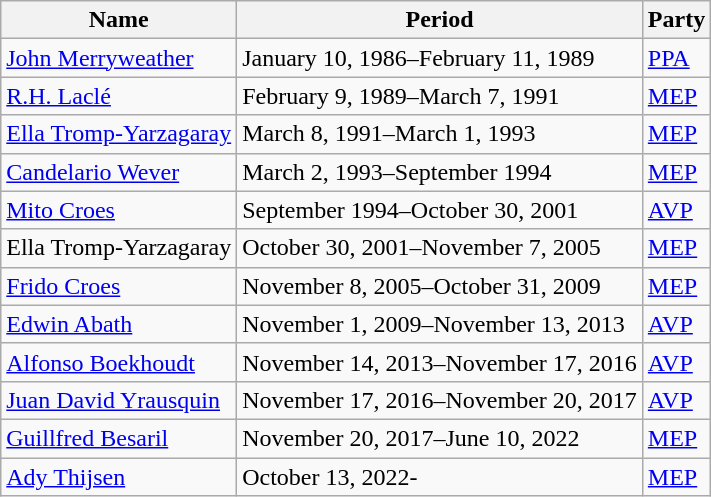<table class="wikitable vatop">
<tr>
<th>Name</th>
<th>Period</th>
<th>Party</th>
</tr>
<tr>
<td><a href='#'>John Merryweather</a></td>
<td>January 10, 1986–February 11, 1989</td>
<td><a href='#'>PPA</a></td>
</tr>
<tr>
<td><a href='#'>R.H. Laclé</a></td>
<td>February 9, 1989–March 7, 1991</td>
<td><a href='#'>MEP</a></td>
</tr>
<tr>
<td><a href='#'>Ella Tromp-Yarzagaray</a></td>
<td>March 8, 1991–March 1, 1993</td>
<td><a href='#'>MEP</a></td>
</tr>
<tr>
<td><a href='#'>Candelario Wever</a></td>
<td>March 2, 1993–September 1994</td>
<td><a href='#'>MEP</a></td>
</tr>
<tr>
<td><a href='#'>Mito Croes</a></td>
<td>September 1994–October 30, 2001</td>
<td><a href='#'>AVP</a></td>
</tr>
<tr>
<td>Ella Tromp-Yarzagaray</td>
<td>October 30, 2001–November 7, 2005</td>
<td><a href='#'>MEP</a></td>
</tr>
<tr>
<td><a href='#'>Frido Croes</a></td>
<td>November 8, 2005–October 31, 2009</td>
<td><a href='#'>MEP</a></td>
</tr>
<tr>
<td><a href='#'>Edwin Abath</a></td>
<td>November 1, 2009–November 13, 2013</td>
<td><a href='#'>AVP</a></td>
</tr>
<tr>
<td><a href='#'>Alfonso Boekhoudt</a></td>
<td>November 14, 2013–November 17, 2016</td>
<td><a href='#'>AVP</a></td>
</tr>
<tr>
<td><a href='#'>Juan David Yrausquin</a></td>
<td>November 17, 2016–November 20, 2017</td>
<td><a href='#'>AVP</a></td>
</tr>
<tr>
<td><a href='#'>Guillfred Besaril</a></td>
<td>November 20, 2017–June 10, 2022</td>
<td><a href='#'>MEP</a></td>
</tr>
<tr>
<td><a href='#'>Ady Thijsen</a></td>
<td>October 13, 2022-</td>
<td><a href='#'>MEP</a></td>
</tr>
</table>
